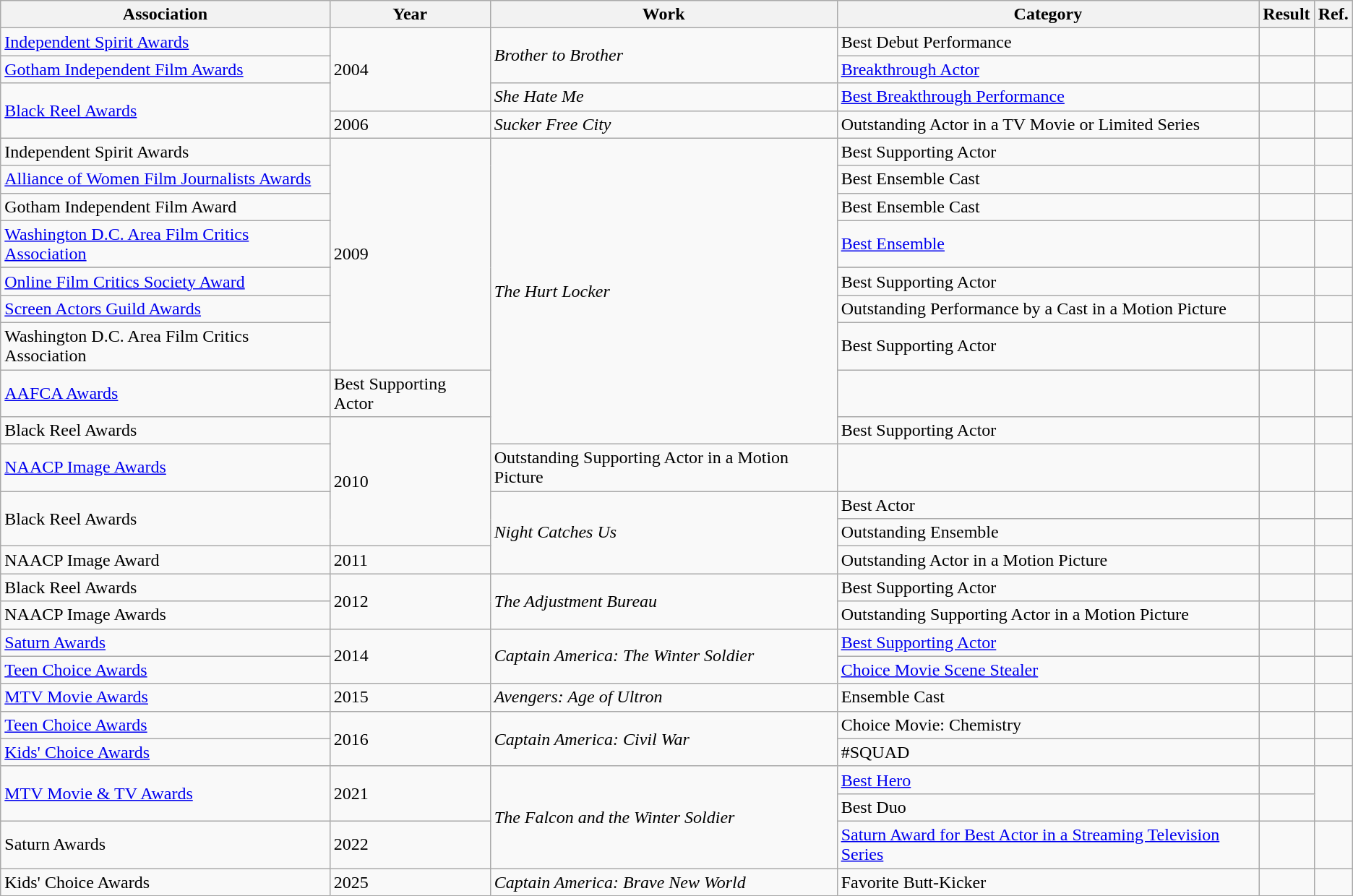<table class="wikitable">
<tr>
<th>Association</th>
<th>Year</th>
<th>Work</th>
<th>Category</th>
<th>Result</th>
<th>Ref.</th>
</tr>
<tr>
<td><a href='#'>Independent Spirit Awards</a></td>
<td rowspan="3">2004</td>
<td rowspan="2"><em>Brother to Brother</em></td>
<td>Best Debut Performance</td>
<td></td>
<td></td>
</tr>
<tr>
<td><a href='#'>Gotham Independent Film Awards</a></td>
<td><a href='#'>Breakthrough Actor</a></td>
<td></td>
<td></td>
</tr>
<tr>
<td rowspan=2><a href='#'>Black Reel Awards</a></td>
<td><em>She Hate Me</em></td>
<td><a href='#'>Best Breakthrough Performance</a></td>
<td></td>
<td></td>
</tr>
<tr>
<td>2006</td>
<td><em>Sucker Free City</em></td>
<td>Outstanding Actor in a TV Movie or Limited Series</td>
<td></td>
<td></td>
</tr>
<tr>
<td>Independent Spirit Awards</td>
<td rowspan="8">2009</td>
<td rowspan="10"><em>The Hurt Locker</em></td>
<td>Best Supporting Actor</td>
<td></td>
<td></td>
</tr>
<tr>
<td><a href='#'>Alliance of Women Film Journalists Awards</a></td>
<td>Best Ensemble Cast</td>
<td></td>
<td></td>
</tr>
<tr>
<td>Gotham Independent Film Award</td>
<td>Best Ensemble Cast</td>
<td></td>
<td></td>
</tr>
<tr>
<td><a href='#'>Washington D.C. Area Film Critics Association</a></td>
<td><a href='#'>Best Ensemble</a></td>
<td></td>
<td></td>
</tr>
<tr>
</tr>
<tr>
<td><a href='#'>Online Film Critics Society Award</a></td>
<td>Best Supporting Actor</td>
<td></td>
<td></td>
</tr>
<tr>
<td><a href='#'>Screen Actors Guild Awards</a></td>
<td>Outstanding Performance by a Cast in a Motion Picture</td>
<td></td>
<td></td>
</tr>
<tr>
<td>Washington D.C. Area Film Critics Association</td>
<td>Best Supporting Actor</td>
<td></td>
<td></td>
</tr>
<tr>
<td><a href='#'>AAFCA Awards</a></td>
<td>Best Supporting Actor</td>
<td></td>
<td></td>
</tr>
<tr>
<td>Black Reel Awards</td>
<td rowspan="4">2010</td>
<td>Best Supporting Actor</td>
<td></td>
<td></td>
</tr>
<tr>
<td><a href='#'>NAACP Image Awards</a></td>
<td>Outstanding Supporting Actor in a Motion Picture</td>
<td></td>
<td></td>
</tr>
<tr>
<td rowspan="2">Black Reel Awards</td>
<td rowspan="3"><em>Night Catches Us</em></td>
<td>Best Actor</td>
<td></td>
<td></td>
</tr>
<tr>
<td>Outstanding Ensemble</td>
<td></td>
<td></td>
</tr>
<tr>
<td>NAACP Image Award</td>
<td>2011</td>
<td>Outstanding Actor in a Motion Picture</td>
<td></td>
<td></td>
</tr>
<tr>
<td>Black Reel Awards</td>
<td rowspan="2">2012</td>
<td rowspan="2"><em>The Adjustment Bureau</em></td>
<td>Best Supporting Actor</td>
<td></td>
<td></td>
</tr>
<tr>
<td>NAACP Image Awards</td>
<td>Outstanding Supporting Actor in a Motion Picture</td>
<td></td>
<td></td>
</tr>
<tr>
<td><a href='#'>Saturn Awards</a></td>
<td rowspan="2">2014</td>
<td rowspan="2"><em>Captain America: The Winter Soldier</em></td>
<td><a href='#'>Best Supporting Actor</a></td>
<td></td>
<td></td>
</tr>
<tr>
<td><a href='#'>Teen Choice Awards</a></td>
<td><a href='#'>Choice Movie Scene Stealer</a></td>
<td></td>
<td></td>
</tr>
<tr>
<td><a href='#'>MTV Movie Awards</a></td>
<td>2015</td>
<td><em>Avengers: Age of Ultron</em></td>
<td>Ensemble Cast</td>
<td></td>
<td></td>
</tr>
<tr>
<td><a href='#'>Teen Choice Awards</a></td>
<td rowspan="2">2016</td>
<td rowspan="2"><em>Captain America: Civil War</em></td>
<td>Choice Movie: Chemistry </td>
<td></td>
<td></td>
</tr>
<tr>
<td><a href='#'>Kids' Choice Awards</a></td>
<td>#SQUAD </td>
<td></td>
<td></td>
</tr>
<tr>
<td rowspan="2"><a href='#'>MTV Movie & TV Awards</a></td>
<td rowspan="2">2021</td>
<td rowspan="3"><em>The Falcon and the Winter Soldier</em></td>
<td><a href='#'>Best Hero</a></td>
<td></td>
<td rowspan="2"></td>
</tr>
<tr>
<td>Best Duo </td>
<td></td>
</tr>
<tr>
<td>Saturn Awards</td>
<td>2022</td>
<td><a href='#'>Saturn Award for Best Actor in a Streaming Television Series</a></td>
<td></td>
<td></td>
</tr>
<tr>
<td>Kids' Choice Awards</td>
<td>2025</td>
<td><em>Captain America: Brave New World</em></td>
<td>Favorite Butt-Kicker</td>
<td></td>
<td></td>
</tr>
</table>
